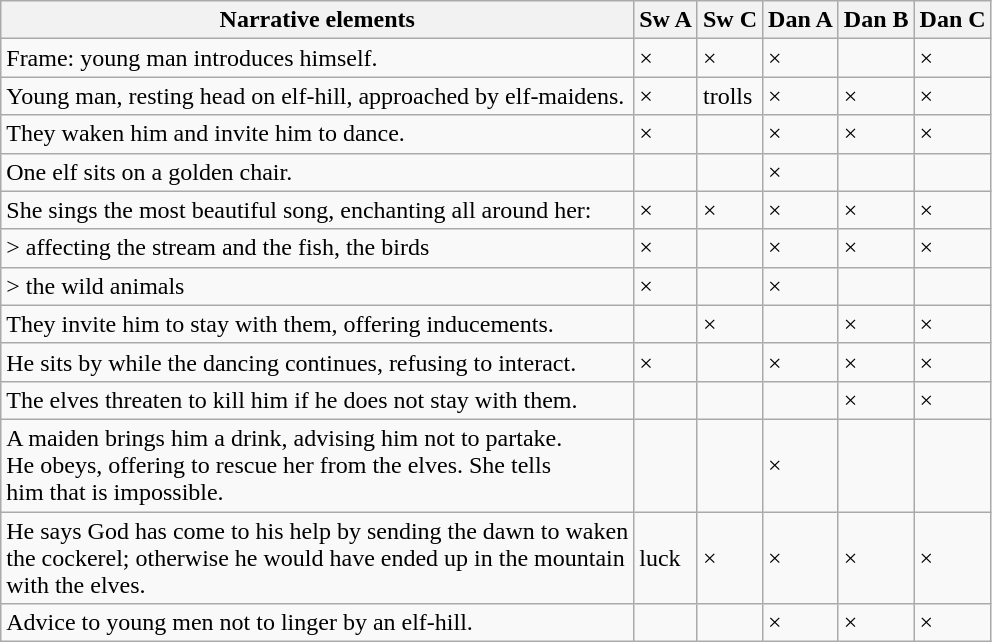<table class="wikitable">
<tr>
<th>Narrative elements</th>
<th>Sw A</th>
<th>Sw C</th>
<th>Dan A</th>
<th>Dan B</th>
<th>Dan C</th>
</tr>
<tr>
<td>Frame: young man introduces himself.</td>
<td>×</td>
<td>×</td>
<td>×</td>
<td></td>
<td>×</td>
</tr>
<tr>
<td>Young man, resting head on elf-hill, approached by elf-maidens.</td>
<td>×</td>
<td>trolls</td>
<td>×</td>
<td>×</td>
<td>×</td>
</tr>
<tr>
<td>They waken him and invite him to dance.</td>
<td>×</td>
<td></td>
<td>×</td>
<td>×</td>
<td>×</td>
</tr>
<tr>
<td>One elf sits on a golden chair.</td>
<td></td>
<td></td>
<td>×</td>
<td></td>
<td></td>
</tr>
<tr>
<td>She sings the most beautiful song, enchanting all around her:</td>
<td>×</td>
<td>×</td>
<td>×</td>
<td>×</td>
<td>×</td>
</tr>
<tr>
<td>> affecting the stream and the fish, the birds</td>
<td>×</td>
<td></td>
<td>×</td>
<td>×</td>
<td>×</td>
</tr>
<tr>
<td>> the wild animals</td>
<td>×</td>
<td></td>
<td>×</td>
<td></td>
<td></td>
</tr>
<tr>
<td>They invite him to stay with them, offering inducements.</td>
<td></td>
<td>×</td>
<td></td>
<td>×</td>
<td>×</td>
</tr>
<tr>
<td>He sits by while the dancing continues, refusing to interact.</td>
<td>×</td>
<td></td>
<td>×</td>
<td>×</td>
<td>×</td>
</tr>
<tr>
<td>The elves threaten to kill him if he does not stay with them.</td>
<td></td>
<td></td>
<td></td>
<td>×</td>
<td>×</td>
</tr>
<tr>
<td>A maiden brings him a drink, advising him not to partake.<br>He obeys, offering to rescue her from the elves. She tells<br>him that is impossible.</td>
<td></td>
<td></td>
<td>×</td>
<td></td>
<td></td>
</tr>
<tr>
<td>He says God has come to his help by sending the dawn to waken<br>the cockerel; otherwise he would have ended up in the mountain<br>with the elves.</td>
<td>luck</td>
<td>×</td>
<td>×</td>
<td>×</td>
<td>×</td>
</tr>
<tr>
<td>Advice to young men not to linger by an elf-hill.</td>
<td></td>
<td></td>
<td>×</td>
<td>×</td>
<td>×</td>
</tr>
</table>
